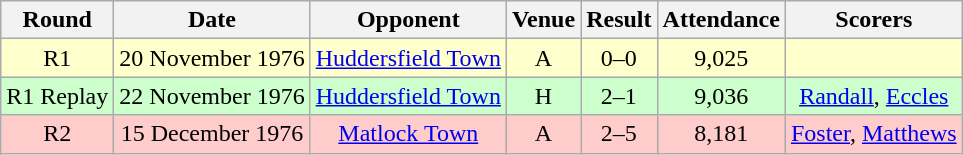<table class="wikitable" style="font-size:100%; text-align:center">
<tr>
<th>Round</th>
<th>Date</th>
<th>Opponent</th>
<th>Venue</th>
<th>Result</th>
<th>Attendance</th>
<th>Scorers</th>
</tr>
<tr style="background-color: #FFFFCC;">
<td>R1</td>
<td>20 November 1976</td>
<td><a href='#'>Huddersfield Town</a></td>
<td>A</td>
<td>0–0</td>
<td>9,025</td>
<td></td>
</tr>
<tr style="background-color: #CCFFCC;">
<td>R1 Replay</td>
<td>22 November 1976</td>
<td><a href='#'>Huddersfield Town</a></td>
<td>H</td>
<td>2–1</td>
<td>9,036</td>
<td><a href='#'>Randall</a>, <a href='#'>Eccles</a></td>
</tr>
<tr style="background-color: #FFCCCC;">
<td>R2</td>
<td>15 December 1976</td>
<td><a href='#'>Matlock Town</a></td>
<td>A</td>
<td>2–5</td>
<td>8,181</td>
<td><a href='#'>Foster</a>, <a href='#'>Matthews</a></td>
</tr>
</table>
